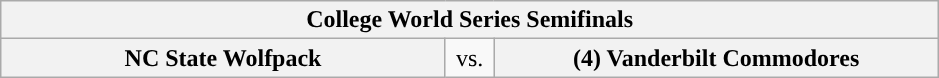<table class="wikitable">
<tr>
<th style="width: 604px;" colspan=3>College World Series Semifinals</th>
</tr>
<tr>
<th style="width: 289px; ">NC State Wolfpack</th>
<td style="width: 25px; text-align:center">vs.</td>
<th style="width: 289px; ">(4) Vanderbilt Commodores</th>
</tr>
</table>
